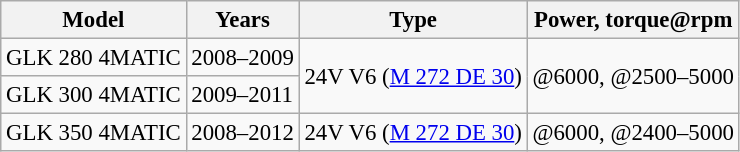<table class="wikitable collapsible sortable" style="font-size:95%;">
<tr>
<th>Model</th>
<th>Years</th>
<th>Type</th>
<th>Power, torque@rpm</th>
</tr>
<tr>
<td>GLK 280 4MATIC</td>
<td>2008–2009</td>
<td rowspan="2"> 24V V6 (<a href='#'>M 272 DE 30</a>)</td>
<td rowspan="2">@6000, @2500–5000</td>
</tr>
<tr>
<td>GLK 300 4MATIC</td>
<td>2009–2011</td>
</tr>
<tr>
<td>GLK 350 4MATIC</td>
<td>2008–2012</td>
<td> 24V V6 (<a href='#'>M 272 DE 30</a>)</td>
<td>@6000, @2400–5000</td>
</tr>
</table>
